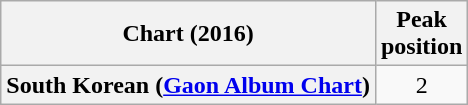<table class="wikitable sortable plainrowheaders">
<tr>
<th>Chart (2016)</th>
<th>Peak<br>position</th>
</tr>
<tr>
<th scope="row">South Korean (<a href='#'>Gaon Album Chart</a>)</th>
<td align="center">2</td>
</tr>
</table>
